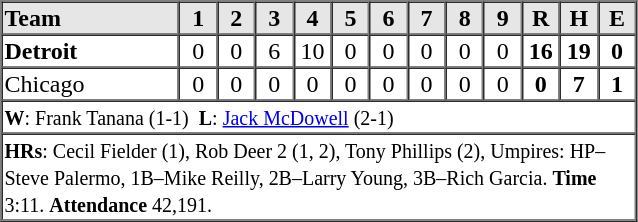<table border=1 cellspacing=0 width=425 style="margin-left:3em;">
<tr style="text-align:center; background-color:#e6e6e6;">
<th align=left width=28%>Team</th>
<th width=6%>1</th>
<th width=6%>2</th>
<th width=6%>3</th>
<th width=6%>4</th>
<th width=6%>5</th>
<th width=6%>6</th>
<th width=6%>7</th>
<th width=6%>8</th>
<th width=6%>9</th>
<th width=6%>R</th>
<th width=6%>H</th>
<th width=6%>E</th>
</tr>
<tr style="text-align:center;">
<td align=left><strong>Detroit</strong></td>
<td>0</td>
<td>0</td>
<td>6</td>
<td>10</td>
<td>0</td>
<td>0</td>
<td>0</td>
<td>0</td>
<td>0</td>
<td><strong>16</strong></td>
<td><strong>19</strong></td>
<td><strong>0</strong></td>
</tr>
<tr style="text-align:center;">
<td align=left>Chicago</td>
<td>0</td>
<td>0</td>
<td>0</td>
<td>0</td>
<td>0</td>
<td>0</td>
<td>0</td>
<td>0</td>
<td>0</td>
<td><strong>0</strong></td>
<td><strong>7</strong></td>
<td><strong>1</strong></td>
</tr>
<tr style="text-align:left;">
<td colspan=13><small><strong>W</strong>: Frank Tanana (1-1)  <strong>L</strong>: <a href='#'>Jack McDowell</a> (2-1)  </small></td>
</tr>
<tr style="text-align:left;">
<td colspan=13><small><strong>HRs</strong>: Cecil Fielder (1), Rob Deer 2 (1, 2), Tony Phillips (2), Umpires: HP–Steve Palermo, 1B–Mike Reilly, 2B–Larry Young, 3B–Rich Garcia. <strong>Time</strong> 3:11. <strong>Attendance</strong> 42,191. </small></td>
</tr>
</table>
